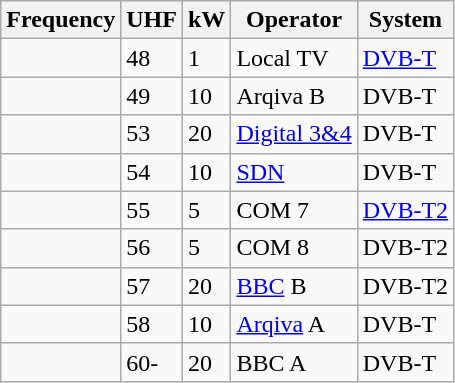<table class="wikitable sortable">
<tr>
<th>Frequency</th>
<th>UHF</th>
<th>kW</th>
<th>Operator</th>
<th>System</th>
</tr>
<tr>
<td></td>
<td>48</td>
<td>1</td>
<td>Local TV</td>
<td><a href='#'>DVB-T</a></td>
</tr>
<tr>
<td></td>
<td>49</td>
<td>10</td>
<td>Arqiva B</td>
<td>DVB-T</td>
</tr>
<tr>
<td></td>
<td>53</td>
<td>20</td>
<td><a href='#'>Digital 3&4</a></td>
<td>DVB-T</td>
</tr>
<tr>
<td></td>
<td>54</td>
<td>10</td>
<td><a href='#'>SDN</a></td>
<td>DVB-T</td>
</tr>
<tr>
<td></td>
<td>55</td>
<td>5</td>
<td>COM 7</td>
<td><a href='#'>DVB-T2</a></td>
</tr>
<tr>
<td></td>
<td>56</td>
<td>5</td>
<td>COM 8</td>
<td>DVB-T2</td>
</tr>
<tr>
<td></td>
<td>57</td>
<td>20</td>
<td><a href='#'>BBC</a> B</td>
<td>DVB-T2</td>
</tr>
<tr>
<td></td>
<td>58</td>
<td>10</td>
<td><a href='#'>Arqiva</a> A</td>
<td>DVB-T</td>
</tr>
<tr>
<td></td>
<td>60-</td>
<td>20</td>
<td>BBC A</td>
<td>DVB-T</td>
</tr>
</table>
